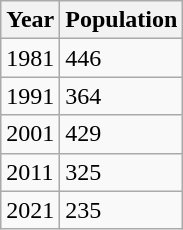<table class=wikitable>
<tr>
<th>Year</th>
<th>Population</th>
</tr>
<tr ---->
<td>1981</td>
<td>446</td>
</tr>
<tr ---->
<td>1991</td>
<td>364</td>
</tr>
<tr ---->
<td>2001</td>
<td>429</td>
</tr>
<tr ---->
<td>2011</td>
<td>325</td>
</tr>
<tr ---->
<td>2021</td>
<td>235</td>
</tr>
</table>
